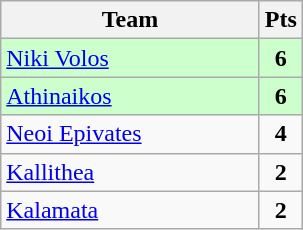<table class="wikitable" style="text-align: center;">
<tr>
<th width=165>Team</th>
<th width=20>Pts</th>
</tr>
<tr bgcolor="#ccffcc">
<td align=left><a href='#'>Niki Volos</a></td>
<td><strong>6</strong></td>
</tr>
<tr bgcolor="#ccffcc">
<td align=left><a href='#'>Athinaikos</a></td>
<td><strong>6</strong></td>
</tr>
<tr>
<td align=left><a href='#'>Neoi Epivates</a></td>
<td><strong>4</strong></td>
</tr>
<tr>
<td align=left><a href='#'>Kallithea</a></td>
<td><strong>2</strong></td>
</tr>
<tr>
<td align=left><a href='#'>Kalamata</a></td>
<td><strong>2</strong></td>
</tr>
</table>
